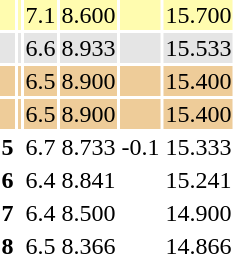<table>
<tr style="background: #fffcaf">
<th scope=row style="text-align:center"></th>
<td align=left></td>
<td>7.1</td>
<td>8.600</td>
<td></td>
<td>15.700</td>
</tr>
<tr style="background: #e5e5e5">
<th scope=row style="text-align:center"></th>
<td align=left></td>
<td>6.6</td>
<td>8.933</td>
<td></td>
<td>15.533</td>
</tr>
<tr style="background: #eecc99">
<th scope=row style="text-align:center"></th>
<td align=left></td>
<td>6.5</td>
<td>8.900</td>
<td></td>
<td>15.400</td>
</tr>
<tr style="background: #eecc99">
<th scope=row style="text-align:center"></th>
<td align=left></td>
<td>6.5</td>
<td>8.900</td>
<td></td>
<td>15.400</td>
</tr>
<tr>
<th scope=row style="text-align:center">5</th>
<td align=left></td>
<td>6.7</td>
<td>8.733</td>
<td>-0.1</td>
<td>15.333</td>
</tr>
<tr>
<th scope=row style="text-align:center">6</th>
<td align=left></td>
<td>6.4</td>
<td>8.841</td>
<td></td>
<td>15.241</td>
</tr>
<tr>
<th scope=row style="text-align:center">7</th>
<td align=left></td>
<td>6.4</td>
<td>8.500</td>
<td></td>
<td>14.900</td>
</tr>
<tr>
<th scope=row style="text-align:center">8</th>
<td align=left></td>
<td>6.5</td>
<td>8.366</td>
<td></td>
<td>14.866</td>
</tr>
<tr>
</tr>
</table>
